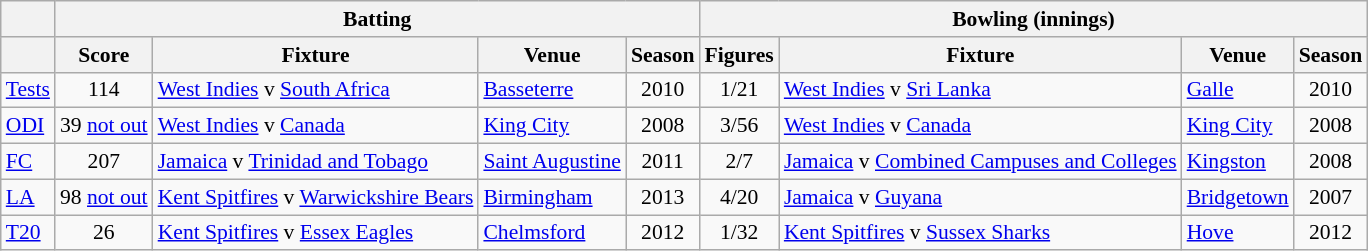<table class=wikitable style="font-size:90%">
<tr>
<th rowspan="1"></th>
<th colspan="4" rowspan="1">Batting</th>
<th colspan="4" rowspan="1">Bowling (innings)</th>
</tr>
<tr>
<th></th>
<th>Score</th>
<th>Fixture</th>
<th>Venue</th>
<th>Season</th>
<th>Figures</th>
<th>Fixture</th>
<th>Venue</th>
<th>Season</th>
</tr>
<tr>
<td><a href='#'>Tests</a></td>
<td align="center">114</td>
<td><a href='#'>West Indies</a> v <a href='#'>South Africa</a></td>
<td><a href='#'>Basseterre</a></td>
<td align="center">2010</td>
<td align="center">1/21</td>
<td><a href='#'>West Indies</a> v <a href='#'>Sri Lanka</a></td>
<td><a href='#'>Galle</a></td>
<td align="center">2010</td>
</tr>
<tr>
<td><a href='#'>ODI</a></td>
<td align="center">39 <a href='#'>not out</a></td>
<td><a href='#'>West Indies</a> v <a href='#'>Canada</a></td>
<td><a href='#'>King City</a></td>
<td align="center">2008</td>
<td align="center">3/56</td>
<td><a href='#'>West Indies</a> v <a href='#'>Canada</a></td>
<td><a href='#'>King City</a></td>
<td align="center">2008</td>
</tr>
<tr>
<td><a href='#'>FC</a></td>
<td align="center">207</td>
<td><a href='#'>Jamaica</a> v <a href='#'>Trinidad and Tobago</a></td>
<td><a href='#'>Saint Augustine</a></td>
<td align="center">2011</td>
<td align="center">2/7</td>
<td><a href='#'>Jamaica</a> v <a href='#'>Combined Campuses and Colleges</a></td>
<td><a href='#'>Kingston</a></td>
<td align="center">2008</td>
</tr>
<tr>
<td><a href='#'>LA</a></td>
<td align="center">98 <a href='#'>not out</a></td>
<td><a href='#'>Kent Spitfires</a> v <a href='#'>Warwickshire Bears</a></td>
<td><a href='#'>Birmingham</a></td>
<td align="center">2013</td>
<td align="center">4/20</td>
<td><a href='#'>Jamaica</a> v <a href='#'>Guyana</a></td>
<td><a href='#'>Bridgetown</a></td>
<td align="center">2007</td>
</tr>
<tr>
<td><a href='#'>T20</a></td>
<td align="center">26</td>
<td><a href='#'>Kent Spitfires</a> v <a href='#'>Essex Eagles</a></td>
<td><a href='#'>Chelmsford</a></td>
<td align="center">2012</td>
<td align="center">1/32</td>
<td><a href='#'>Kent Spitfires</a> v <a href='#'>Sussex Sharks</a></td>
<td><a href='#'>Hove</a></td>
<td align="center">2012</td>
</tr>
</table>
